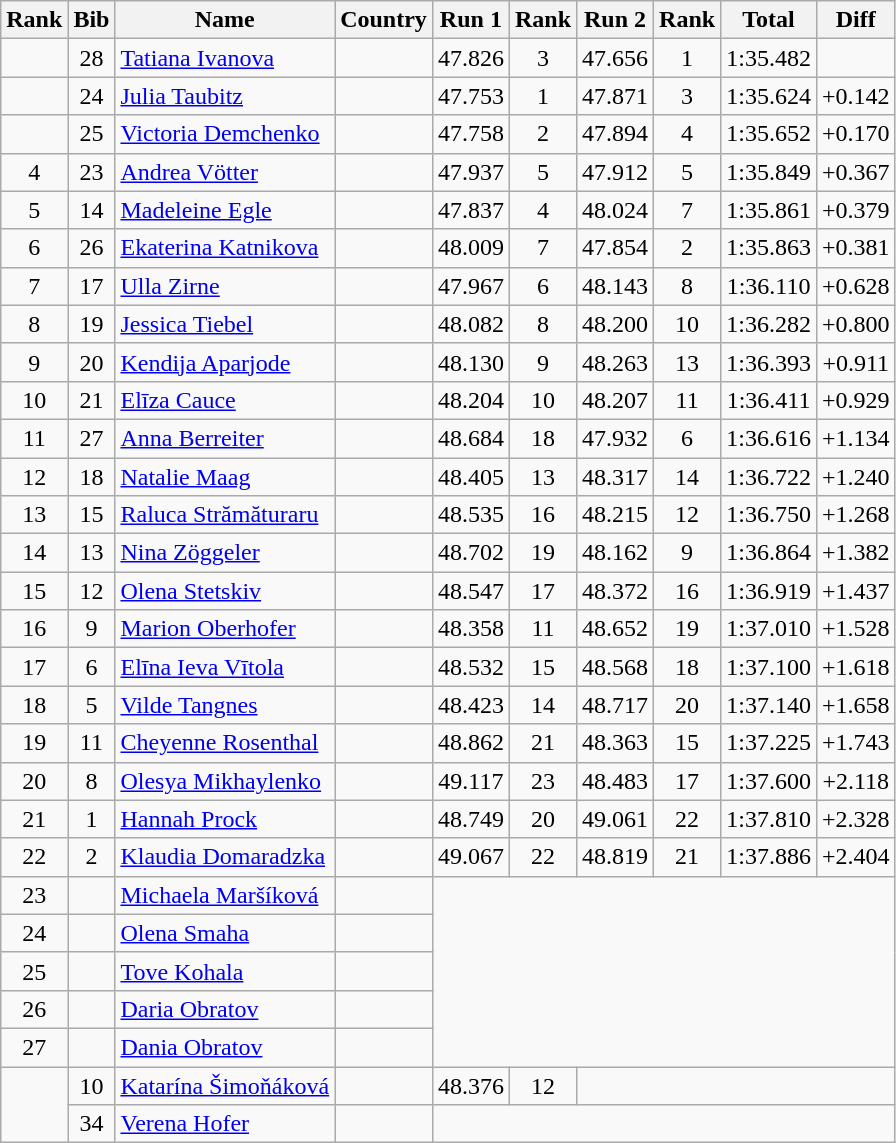<table class="wikitable sortable" style="text-align:center">
<tr>
<th>Rank</th>
<th>Bib</th>
<th>Name</th>
<th>Country</th>
<th>Run 1</th>
<th>Rank</th>
<th>Run 2</th>
<th>Rank</th>
<th>Total</th>
<th>Diff</th>
</tr>
<tr>
<td></td>
<td>28</td>
<td align=left><a href='#'>Tatiana Ivanova</a></td>
<td align=left></td>
<td>47.826</td>
<td>3</td>
<td>47.656</td>
<td>1</td>
<td>1:35.482</td>
<td></td>
</tr>
<tr>
<td></td>
<td>24</td>
<td align=left><a href='#'>Julia Taubitz</a></td>
<td align=left></td>
<td>47.753</td>
<td>1</td>
<td>47.871</td>
<td>3</td>
<td>1:35.624</td>
<td>+0.142</td>
</tr>
<tr>
<td></td>
<td>25</td>
<td align=left><a href='#'>Victoria Demchenko</a></td>
<td align=left></td>
<td>47.758</td>
<td>2</td>
<td>47.894</td>
<td>4</td>
<td>1:35.652</td>
<td>+0.170</td>
</tr>
<tr>
<td>4</td>
<td>23</td>
<td align=left><a href='#'>Andrea Vötter</a></td>
<td align=left></td>
<td>47.937</td>
<td>5</td>
<td>47.912</td>
<td>5</td>
<td>1:35.849</td>
<td>+0.367</td>
</tr>
<tr>
<td>5</td>
<td>14</td>
<td align=left><a href='#'>Madeleine Egle</a></td>
<td align=left></td>
<td>47.837</td>
<td>4</td>
<td>48.024</td>
<td>7</td>
<td>1:35.861</td>
<td>+0.379</td>
</tr>
<tr>
<td>6</td>
<td>26</td>
<td align=left><a href='#'>Ekaterina Katnikova</a></td>
<td align=left></td>
<td>48.009</td>
<td>7</td>
<td>47.854</td>
<td>2</td>
<td>1:35.863</td>
<td>+0.381</td>
</tr>
<tr>
<td>7</td>
<td>17</td>
<td align=left><a href='#'>Ulla Zirne</a></td>
<td align=left></td>
<td>47.967</td>
<td>6</td>
<td>48.143</td>
<td>8</td>
<td>1:36.110</td>
<td>+0.628</td>
</tr>
<tr>
<td>8</td>
<td>19</td>
<td align=left><a href='#'>Jessica Tiebel</a></td>
<td align=left></td>
<td>48.082</td>
<td>8</td>
<td>48.200</td>
<td>10</td>
<td>1:36.282</td>
<td>+0.800</td>
</tr>
<tr>
<td>9</td>
<td>20</td>
<td align=left><a href='#'>Kendija Aparjode</a></td>
<td align=left></td>
<td>48.130</td>
<td>9</td>
<td>48.263</td>
<td>13</td>
<td>1:36.393</td>
<td>+0.911</td>
</tr>
<tr>
<td>10</td>
<td>21</td>
<td align=left><a href='#'>Elīza Cauce</a></td>
<td align=left></td>
<td>48.204</td>
<td>10</td>
<td>48.207</td>
<td>11</td>
<td>1:36.411</td>
<td>+0.929</td>
</tr>
<tr>
<td>11</td>
<td>27</td>
<td align=left><a href='#'>Anna Berreiter</a></td>
<td align=left></td>
<td>48.684</td>
<td>18</td>
<td>47.932</td>
<td>6</td>
<td>1:36.616</td>
<td>+1.134</td>
</tr>
<tr>
<td>12</td>
<td>18</td>
<td align=left><a href='#'>Natalie Maag</a></td>
<td align=left></td>
<td>48.405</td>
<td>13</td>
<td>48.317</td>
<td>14</td>
<td>1:36.722</td>
<td>+1.240</td>
</tr>
<tr>
<td>13</td>
<td>15</td>
<td align=left><a href='#'>Raluca Strămăturaru</a></td>
<td align=left></td>
<td>48.535</td>
<td>16</td>
<td>48.215</td>
<td>12</td>
<td>1:36.750</td>
<td>+1.268</td>
</tr>
<tr>
<td>14</td>
<td>13</td>
<td align=left><a href='#'>Nina Zöggeler</a></td>
<td align=left></td>
<td>48.702</td>
<td>19</td>
<td>48.162</td>
<td>9</td>
<td>1:36.864</td>
<td>+1.382</td>
</tr>
<tr>
<td>15</td>
<td>12</td>
<td align=left><a href='#'>Olena Stetskiv</a></td>
<td align=left></td>
<td>48.547</td>
<td>17</td>
<td>48.372</td>
<td>16</td>
<td>1:36.919</td>
<td>+1.437</td>
</tr>
<tr>
<td>16</td>
<td>9</td>
<td align=left><a href='#'>Marion Oberhofer</a></td>
<td align=left></td>
<td>48.358</td>
<td>11</td>
<td>48.652</td>
<td>19</td>
<td>1:37.010</td>
<td>+1.528</td>
</tr>
<tr>
<td>17</td>
<td>6</td>
<td align=left><a href='#'>Elīna Ieva Vītola</a></td>
<td align=left></td>
<td>48.532</td>
<td>15</td>
<td>48.568</td>
<td>18</td>
<td>1:37.100</td>
<td>+1.618</td>
</tr>
<tr>
<td>18</td>
<td>5</td>
<td align=left><a href='#'>Vilde Tangnes</a></td>
<td align=left></td>
<td>48.423</td>
<td>14</td>
<td>48.717</td>
<td>20</td>
<td>1:37.140</td>
<td>+1.658</td>
</tr>
<tr>
<td>19</td>
<td>11</td>
<td align=left><a href='#'>Cheyenne Rosenthal</a></td>
<td align=left></td>
<td>48.862</td>
<td>21</td>
<td>48.363</td>
<td>15</td>
<td>1:37.225</td>
<td>+1.743</td>
</tr>
<tr>
<td>20</td>
<td>8</td>
<td align=left><a href='#'>Olesya Mikhaylenko</a></td>
<td align=left></td>
<td>49.117</td>
<td>23</td>
<td>48.483</td>
<td>17</td>
<td>1:37.600</td>
<td>+2.118</td>
</tr>
<tr>
<td>21</td>
<td>1</td>
<td align=left><a href='#'>Hannah Prock</a></td>
<td align=left></td>
<td>48.749</td>
<td>20</td>
<td>49.061</td>
<td>22</td>
<td>1:37.810</td>
<td>+2.328</td>
</tr>
<tr>
<td>22</td>
<td>2</td>
<td align=left><a href='#'>Klaudia Domaradzka</a></td>
<td align=left></td>
<td>49.067</td>
<td>22</td>
<td>48.819</td>
<td>21</td>
<td>1:37.886</td>
<td>+2.404</td>
</tr>
<tr>
<td>23</td>
<td></td>
<td align=left><a href='#'>Michaela Maršíková</a></td>
<td align=left></td>
<td colspan=6 rowspan=5></td>
</tr>
<tr>
<td>24</td>
<td></td>
<td align=left><a href='#'>Olena Smaha</a></td>
<td align=left></td>
</tr>
<tr>
<td>25</td>
<td></td>
<td align=left><a href='#'>Tove Kohala</a></td>
<td align=left></td>
</tr>
<tr>
<td>26</td>
<td></td>
<td align=left><a href='#'>Daria Obratov</a></td>
<td align=left></td>
</tr>
<tr>
<td>27</td>
<td></td>
<td align=left><a href='#'>Dania Obratov</a></td>
<td align=left></td>
</tr>
<tr>
<td rowspan=2></td>
<td>10</td>
<td align=left><a href='#'>Katarína Šimoňáková</a></td>
<td align=left></td>
<td>48.376</td>
<td>12</td>
<td colspan=4></td>
</tr>
<tr>
<td>34</td>
<td align=left><a href='#'>Verena Hofer</a></td>
<td align=left></td>
<td colspan=6></td>
</tr>
</table>
